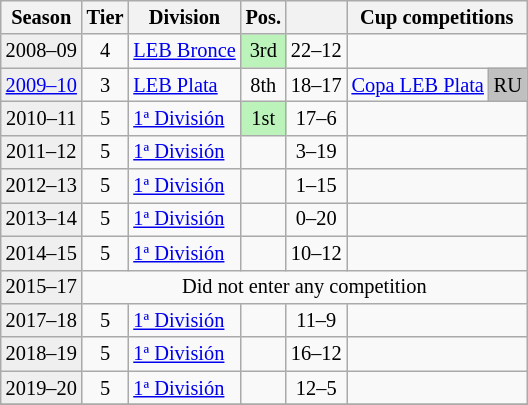<table class="wikitable" style="font-size:85%; text-align:center">
<tr>
<th>Season</th>
<th>Tier</th>
<th>Division</th>
<th>Pos.</th>
<th></th>
<th colspan=2>Cup competitions</th>
</tr>
<tr>
<td bgcolor=#efefef>2008–09</td>
<td>4</td>
<td align=left><a href='#'>LEB Bronce</a></td>
<td bgcolor=#BBF3BB>3rd</td>
<td>22–12</td>
<td colspan=2></td>
</tr>
<tr>
<td bgcolor=#efefef><a href='#'>2009–10</a></td>
<td>3</td>
<td align=left><a href='#'>LEB Plata</a></td>
<td>8th</td>
<td>18–17</td>
<td align=left><a href='#'>Copa LEB Plata</a></td>
<td bgcolor=silver>RU</td>
</tr>
<tr>
<td bgcolor=#efefef>2010–11</td>
<td>5</td>
<td align=left><a href='#'>1ª División</a></td>
<td bgcolor=#BBF3BB>1st</td>
<td>17–6</td>
<td colspan=2></td>
</tr>
<tr>
<td bgcolor=#efefef>2011–12</td>
<td>5</td>
<td align=left><a href='#'>1ª División</a></td>
<td></td>
<td>3–19</td>
<td colspan=2></td>
</tr>
<tr>
<td bgcolor=#efefef>2012–13</td>
<td>5</td>
<td align=left><a href='#'>1ª División</a></td>
<td></td>
<td>1–15</td>
<td colspan=2></td>
</tr>
<tr>
<td bgcolor=#efefef>2013–14</td>
<td>5</td>
<td align=left><a href='#'>1ª División</a></td>
<td></td>
<td>0–20</td>
<td colspan=2></td>
</tr>
<tr>
<td bgcolor=#efefef>2014–15</td>
<td>5</td>
<td align=left><a href='#'>1ª División</a></td>
<td></td>
<td>10–12</td>
<td colspan=2></td>
</tr>
<tr>
<td bgcolor=#efefef>2015–17</td>
<td colspan=6>Did not enter any competition</td>
</tr>
<tr>
<td bgcolor=#efefef>2017–18</td>
<td>5</td>
<td align=left><a href='#'>1ª División</a></td>
<td></td>
<td>11–9</td>
<td colspan=2></td>
</tr>
<tr>
<td bgcolor=#efefef>2018–19</td>
<td>5</td>
<td align=left><a href='#'>1ª División</a></td>
<td></td>
<td>16–12</td>
<td colspan=2></td>
</tr>
<tr>
<td bgcolor=#efefef>2019–20</td>
<td>5</td>
<td align=left><a href='#'>1ª División</a></td>
<td></td>
<td>12–5</td>
<td colspan=2></td>
</tr>
<tr>
</tr>
</table>
